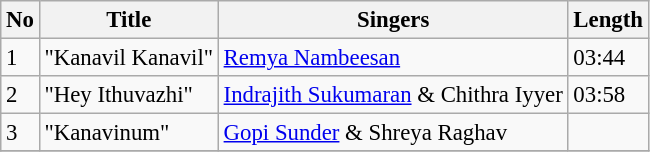<table class="wikitable tracklist" style="font-size:95%;">
<tr>
<th>No</th>
<th>Title</th>
<th>Singers</th>
<th>Length</th>
</tr>
<tr>
<td>1</td>
<td>"Kanavil Kanavil"</td>
<td><a href='#'>Remya Nambeesan</a></td>
<td>03:44</td>
</tr>
<tr>
<td>2</td>
<td>"Hey Ithuvazhi"</td>
<td><a href='#'>Indrajith Sukumaran</a> & Chithra Iyyer</td>
<td>03:58</td>
</tr>
<tr>
<td>3</td>
<td>"Kanavinum"</td>
<td><a href='#'>Gopi Sunder</a> & Shreya Raghav</td>
<td></td>
</tr>
<tr>
</tr>
</table>
